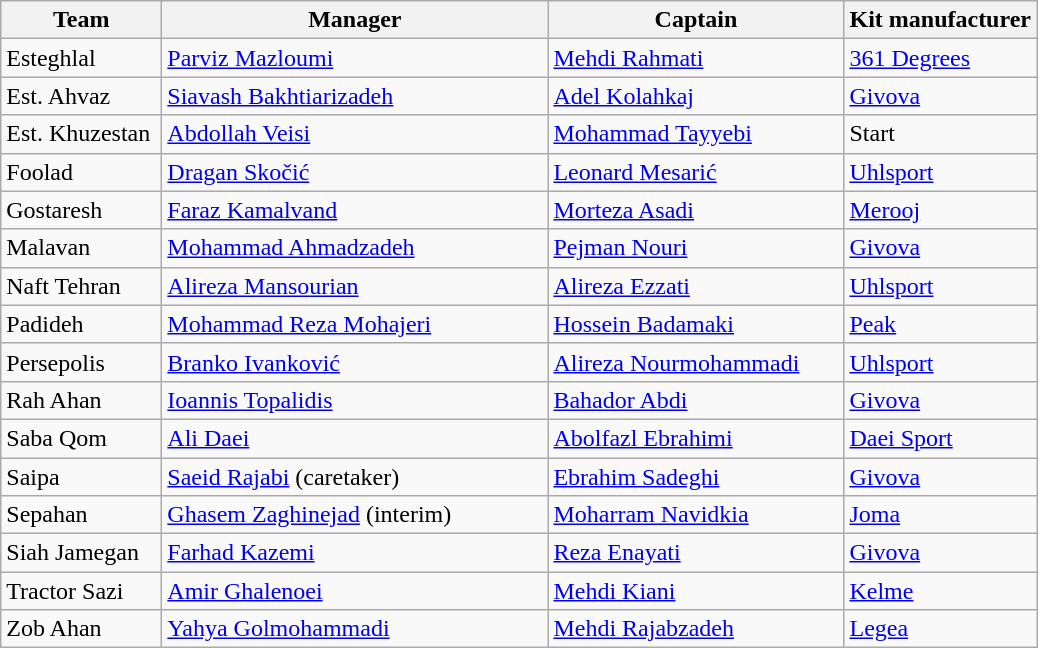<table class="wikitable sortable" style="text-align: left;">
<tr>
<th width=100>Team</th>
<th width=250>Manager</th>
<th width=190>Captain</th>
<th>Kit manufacturer</th>
</tr>
<tr>
<td>Esteghlal</td>
<td> <a href='#'>Parviz Mazloumi</a></td>
<td> <a href='#'>Mehdi Rahmati</a></td>
<td> <a href='#'>361 Degrees</a></td>
</tr>
<tr>
<td>Est. Ahvaz</td>
<td> <a href='#'>Siavash Bakhtiarizadeh</a></td>
<td> <a href='#'>Adel Kolahkaj</a></td>
<td> <a href='#'>Givova</a></td>
</tr>
<tr>
<td>Est. Khuzestan</td>
<td> <a href='#'>Abdollah Veisi</a></td>
<td> <a href='#'>Mohammad Tayyebi</a></td>
<td> Start</td>
</tr>
<tr>
<td>Foolad</td>
<td> <a href='#'>Dragan Skočić</a></td>
<td> <a href='#'>Leonard Mesarić</a></td>
<td> <a href='#'>Uhlsport</a></td>
</tr>
<tr>
<td>Gostaresh</td>
<td> <a href='#'>Faraz Kamalvand</a></td>
<td> <a href='#'>Morteza Asadi</a></td>
<td> <a href='#'>Merooj</a></td>
</tr>
<tr>
<td>Malavan</td>
<td> <a href='#'>Mohammad Ahmadzadeh</a></td>
<td> <a href='#'>Pejman Nouri</a></td>
<td> <a href='#'>Givova</a></td>
</tr>
<tr>
<td>Naft Tehran</td>
<td> <a href='#'>Alireza Mansourian</a></td>
<td> <a href='#'>Alireza Ezzati</a></td>
<td> <a href='#'>Uhlsport</a></td>
</tr>
<tr>
<td>Padideh</td>
<td> <a href='#'>Mohammad Reza Mohajeri</a></td>
<td> <a href='#'>Hossein Badamaki</a></td>
<td> <a href='#'>Peak</a></td>
</tr>
<tr>
<td>Persepolis</td>
<td> <a href='#'>Branko Ivanković</a></td>
<td> <a href='#'>Alireza Nourmohammadi</a></td>
<td> <a href='#'>Uhlsport</a></td>
</tr>
<tr>
<td>Rah Ahan</td>
<td> <a href='#'>Ioannis Topalidis</a></td>
<td> <a href='#'>Bahador Abdi</a></td>
<td> <a href='#'>Givova</a></td>
</tr>
<tr>
<td>Saba Qom</td>
<td> <a href='#'>Ali Daei</a></td>
<td> <a href='#'>Abolfazl Ebrahimi</a></td>
<td> <a href='#'>Daei Sport</a></td>
</tr>
<tr>
<td>Saipa</td>
<td> <a href='#'>Saeid Rajabi</a> (caretaker)</td>
<td> <a href='#'>Ebrahim Sadeghi</a></td>
<td> <a href='#'>Givova</a></td>
</tr>
<tr>
<td>Sepahan</td>
<td> <a href='#'>Ghasem Zaghinejad</a> (interim)</td>
<td> <a href='#'>Moharram Navidkia</a></td>
<td> <a href='#'>Joma</a></td>
</tr>
<tr>
<td>Siah Jamegan</td>
<td> <a href='#'>Farhad Kazemi</a></td>
<td> <a href='#'>Reza Enayati</a></td>
<td> <a href='#'>Givova</a></td>
</tr>
<tr>
<td>Tractor Sazi</td>
<td> <a href='#'>Amir Ghalenoei</a></td>
<td> <a href='#'>Mehdi Kiani</a></td>
<td> <a href='#'>Kelme</a></td>
</tr>
<tr>
<td>Zob Ahan</td>
<td> <a href='#'>Yahya Golmohammadi</a></td>
<td> <a href='#'>Mehdi Rajabzadeh</a></td>
<td> <a href='#'>Legea</a></td>
</tr>
</table>
